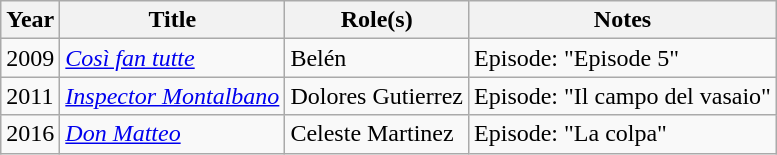<table class="wikitable plainrowheaders sortable">
<tr>
<th scope="col">Year</th>
<th scope="col">Title</th>
<th scope="col">Role(s)</th>
<th scope="col" class="unsortable">Notes</th>
</tr>
<tr>
<td>2009</td>
<td><em><a href='#'>Così fan tutte</a></em></td>
<td>Belén</td>
<td>Episode: "Episode 5"</td>
</tr>
<tr>
<td>2011</td>
<td><em><a href='#'>Inspector Montalbano</a></em></td>
<td>Dolores Gutierrez</td>
<td>Episode: "Il campo del vasaio"</td>
</tr>
<tr>
<td>2016</td>
<td><em><a href='#'>Don Matteo</a></em></td>
<td>Celeste Martinez</td>
<td>Episode: "La colpa"</td>
</tr>
</table>
